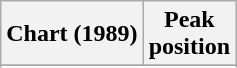<table class="wikitable sortable">
<tr>
<th align="left">Chart (1989)</th>
<th align="center">Peak<br>position</th>
</tr>
<tr>
</tr>
<tr>
</tr>
</table>
